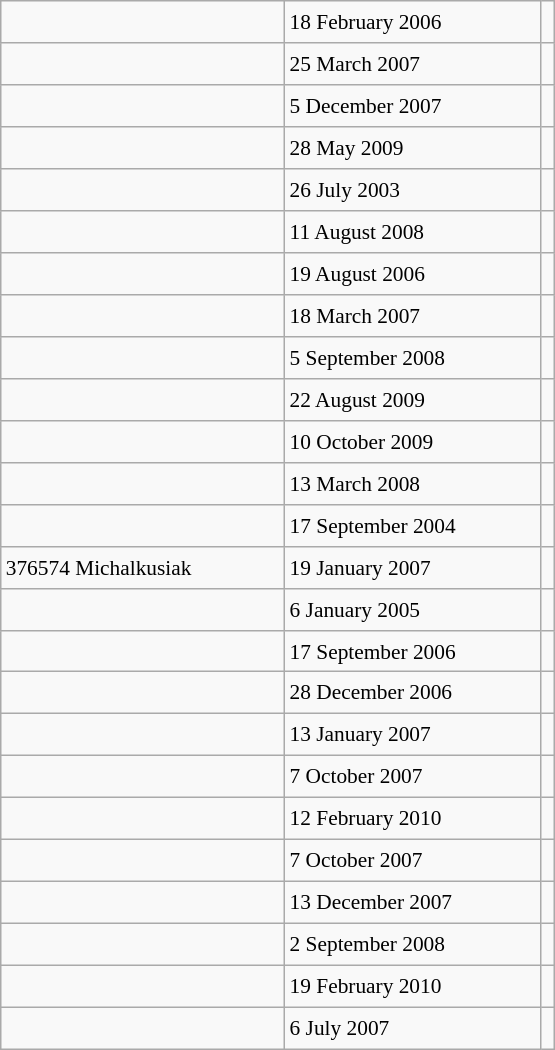<table class="wikitable" style="font-size: 89%; float: left; width: 26em; margin-right: 1em; height: 700px">
<tr>
<td></td>
<td>18 February 2006</td>
<td></td>
</tr>
<tr>
<td></td>
<td>25 March 2007</td>
<td></td>
</tr>
<tr>
<td></td>
<td>5 December 2007</td>
<td></td>
</tr>
<tr>
<td></td>
<td>28 May 2009</td>
<td></td>
</tr>
<tr>
<td></td>
<td>26 July 2003</td>
<td></td>
</tr>
<tr>
<td></td>
<td>11 August 2008</td>
<td></td>
</tr>
<tr>
<td></td>
<td>19 August 2006</td>
<td></td>
</tr>
<tr>
<td></td>
<td>18 March 2007</td>
<td></td>
</tr>
<tr>
<td></td>
<td>5 September 2008</td>
<td></td>
</tr>
<tr>
<td></td>
<td>22 August 2009</td>
<td></td>
</tr>
<tr>
<td></td>
<td>10 October 2009</td>
<td></td>
</tr>
<tr>
<td></td>
<td>13 March 2008</td>
<td></td>
</tr>
<tr>
<td></td>
<td>17 September 2004</td>
<td></td>
</tr>
<tr>
<td>376574 Michalkusiak</td>
<td>19 January 2007</td>
<td></td>
</tr>
<tr>
<td></td>
<td>6 January 2005</td>
<td></td>
</tr>
<tr>
<td></td>
<td>17 September 2006</td>
<td></td>
</tr>
<tr>
<td></td>
<td>28 December 2006</td>
<td></td>
</tr>
<tr>
<td></td>
<td>13 January 2007</td>
<td></td>
</tr>
<tr>
<td></td>
<td>7 October 2007</td>
<td></td>
</tr>
<tr>
<td></td>
<td>12 February 2010</td>
<td></td>
</tr>
<tr>
<td></td>
<td>7 October 2007</td>
<td></td>
</tr>
<tr>
<td></td>
<td>13 December 2007</td>
<td></td>
</tr>
<tr>
<td></td>
<td>2 September 2008</td>
<td></td>
</tr>
<tr>
<td></td>
<td>19 February 2010</td>
<td></td>
</tr>
<tr>
<td></td>
<td>6 July 2007</td>
<td></td>
</tr>
</table>
